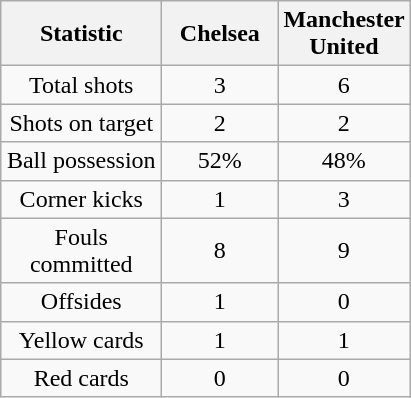<table class="wikitable" style="text-align:center">
<tr>
<th width=100>Statistic</th>
<th width=70>Chelsea</th>
<th width=70>Manchester United</th>
</tr>
<tr>
<td>Total shots</td>
<td>3</td>
<td>6</td>
</tr>
<tr>
<td>Shots on target</td>
<td>2</td>
<td>2</td>
</tr>
<tr>
<td>Ball possession</td>
<td>52%</td>
<td>48%</td>
</tr>
<tr>
<td>Corner kicks</td>
<td>1</td>
<td>3</td>
</tr>
<tr>
<td>Fouls committed</td>
<td>8</td>
<td>9</td>
</tr>
<tr>
<td>Offsides</td>
<td>1</td>
<td>0</td>
</tr>
<tr>
<td>Yellow cards</td>
<td>1</td>
<td>1</td>
</tr>
<tr>
<td>Red cards</td>
<td>0</td>
<td>0</td>
</tr>
</table>
